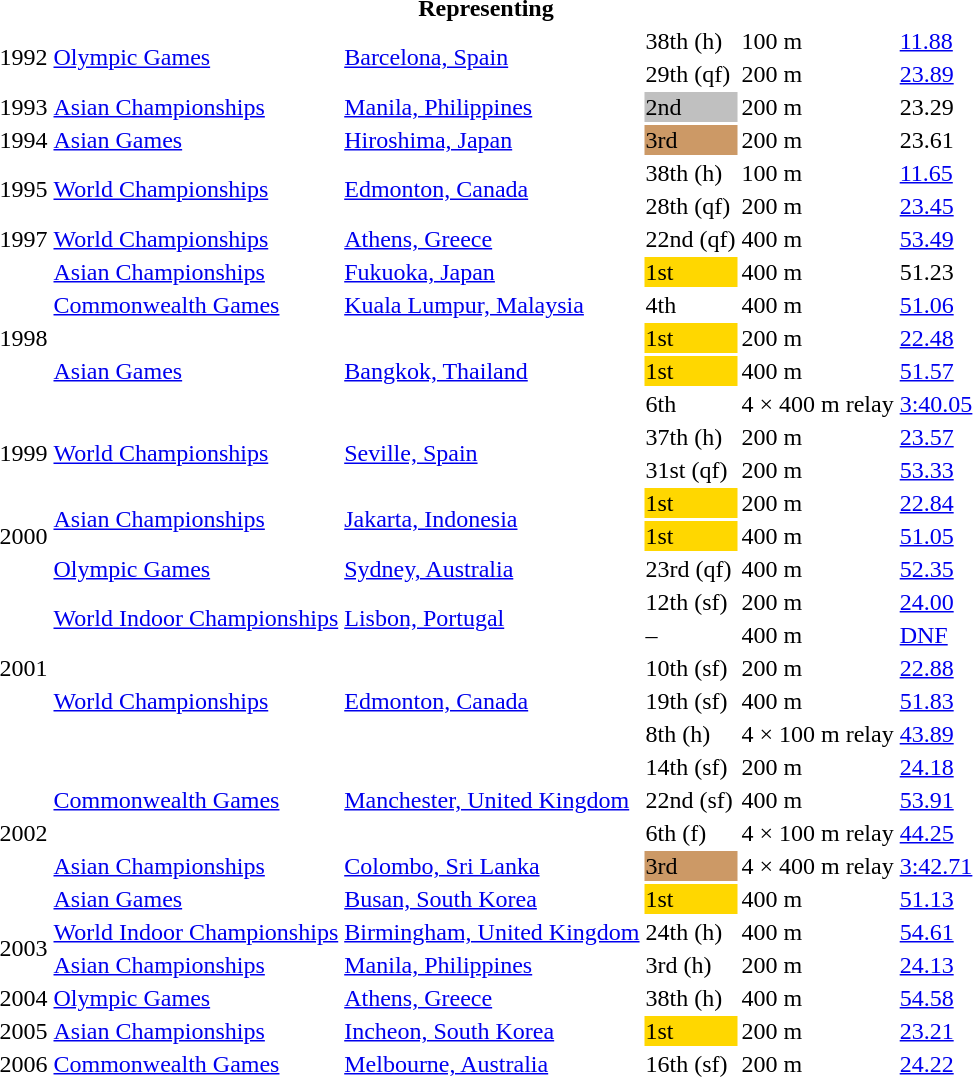<table>
<tr>
<th colspan="6">Representing </th>
</tr>
<tr>
<td rowspan=2>1992</td>
<td rowspan=2><a href='#'>Olympic Games</a></td>
<td rowspan=2><a href='#'>Barcelona, Spain</a></td>
<td>38th (h)</td>
<td>100 m</td>
<td><a href='#'>11.88</a></td>
</tr>
<tr>
<td>29th (qf)</td>
<td>200 m</td>
<td><a href='#'>23.89</a></td>
</tr>
<tr>
<td>1993</td>
<td><a href='#'>Asian Championships</a></td>
<td><a href='#'>Manila, Philippines</a></td>
<td bgcolor="silver">2nd</td>
<td>200 m</td>
<td>23.29</td>
</tr>
<tr>
<td>1994</td>
<td><a href='#'>Asian Games</a></td>
<td><a href='#'>Hiroshima, Japan</a></td>
<td bgcolor=cc9966>3rd</td>
<td>200 m</td>
<td>23.61</td>
</tr>
<tr>
<td rowspan=2>1995</td>
<td rowspan=2><a href='#'>World Championships</a></td>
<td rowspan=2><a href='#'>Edmonton, Canada</a></td>
<td>38th (h)</td>
<td>100 m</td>
<td><a href='#'>11.65</a></td>
</tr>
<tr>
<td>28th (qf)</td>
<td>200 m</td>
<td><a href='#'>23.45</a></td>
</tr>
<tr>
<td>1997</td>
<td><a href='#'>World Championships</a></td>
<td><a href='#'>Athens, Greece</a></td>
<td>22nd (qf)</td>
<td>400 m</td>
<td><a href='#'>53.49</a></td>
</tr>
<tr>
<td rowspan=5>1998</td>
<td><a href='#'>Asian Championships</a></td>
<td><a href='#'>Fukuoka, Japan</a></td>
<td bgcolor="gold">1st</td>
<td>400 m</td>
<td>51.23</td>
</tr>
<tr>
<td><a href='#'>Commonwealth Games</a></td>
<td><a href='#'>Kuala Lumpur, Malaysia</a></td>
<td>4th</td>
<td>400 m</td>
<td><a href='#'>51.06</a></td>
</tr>
<tr>
<td rowspan=3><a href='#'>Asian Games</a></td>
<td rowspan=3><a href='#'>Bangkok, Thailand</a></td>
<td bgcolor="gold">1st</td>
<td>200 m</td>
<td><a href='#'>22.48</a></td>
</tr>
<tr>
<td bgcolor="gold">1st</td>
<td>400 m</td>
<td><a href='#'>51.57</a></td>
</tr>
<tr>
<td>6th</td>
<td>4 × 400 m relay</td>
<td><a href='#'>3:40.05</a></td>
</tr>
<tr>
<td rowspan=2>1999</td>
<td rowspan=2><a href='#'>World Championships</a></td>
<td rowspan=2><a href='#'>Seville, Spain</a></td>
<td>37th (h)</td>
<td>200 m</td>
<td><a href='#'>23.57</a></td>
</tr>
<tr>
<td>31st (qf)</td>
<td>200 m</td>
<td><a href='#'>53.33</a></td>
</tr>
<tr>
<td rowspan=3>2000</td>
<td rowspan=2><a href='#'>Asian Championships</a></td>
<td rowspan=2><a href='#'>Jakarta, Indonesia</a></td>
<td bgcolor=gold>1st</td>
<td>200 m</td>
<td><a href='#'>22.84</a></td>
</tr>
<tr>
<td bgcolor=gold>1st</td>
<td>400 m</td>
<td><a href='#'>51.05</a></td>
</tr>
<tr>
<td><a href='#'>Olympic Games</a></td>
<td><a href='#'>Sydney, Australia</a></td>
<td>23rd (qf)</td>
<td>400 m</td>
<td><a href='#'>52.35</a></td>
</tr>
<tr>
<td rowspan=5>2001</td>
<td rowspan=2><a href='#'>World Indoor Championships</a></td>
<td rowspan=2><a href='#'>Lisbon, Portugal</a></td>
<td>12th (sf)</td>
<td>200 m</td>
<td><a href='#'>24.00</a></td>
</tr>
<tr>
<td>–</td>
<td>400 m</td>
<td><a href='#'>DNF</a></td>
</tr>
<tr>
<td rowspan=3><a href='#'>World Championships</a></td>
<td rowspan=3><a href='#'>Edmonton, Canada</a></td>
<td>10th (sf)</td>
<td>200 m</td>
<td><a href='#'>22.88</a></td>
</tr>
<tr>
<td>19th (sf)</td>
<td>400 m</td>
<td><a href='#'>51.83</a></td>
</tr>
<tr>
<td>8th (h)</td>
<td>4 × 100 m relay</td>
<td><a href='#'>43.89</a></td>
</tr>
<tr>
<td rowspan=5>2002</td>
<td rowspan=3><a href='#'>Commonwealth Games</a></td>
<td rowspan=3><a href='#'>Manchester, United Kingdom</a></td>
<td>14th (sf)</td>
<td>200 m</td>
<td><a href='#'>24.18</a></td>
</tr>
<tr>
<td>22nd (sf)</td>
<td>400 m</td>
<td><a href='#'>53.91</a></td>
</tr>
<tr>
<td>6th (f)</td>
<td>4 × 100 m relay</td>
<td><a href='#'>44.25</a></td>
</tr>
<tr>
<td><a href='#'>Asian Championships</a></td>
<td><a href='#'>Colombo, Sri Lanka</a></td>
<td bgcolor=cc9966>3rd</td>
<td>4 × 400 m relay</td>
<td><a href='#'>3:42.71</a></td>
</tr>
<tr>
<td><a href='#'>Asian Games</a></td>
<td><a href='#'>Busan, South Korea</a></td>
<td bgcolor=gold>1st</td>
<td>400 m</td>
<td><a href='#'>51.13</a></td>
</tr>
<tr>
<td rowspan=2>2003</td>
<td><a href='#'>World Indoor Championships</a></td>
<td><a href='#'>Birmingham, United Kingdom</a></td>
<td>24th (h)</td>
<td>400 m</td>
<td><a href='#'>54.61</a></td>
</tr>
<tr>
<td><a href='#'>Asian Championships</a></td>
<td><a href='#'>Manila, Philippines</a></td>
<td>3rd (h)</td>
<td>200 m</td>
<td><a href='#'>24.13</a></td>
</tr>
<tr>
<td>2004</td>
<td><a href='#'>Olympic Games</a></td>
<td><a href='#'>Athens, Greece</a></td>
<td>38th (h)</td>
<td>400 m</td>
<td><a href='#'>54.58</a></td>
</tr>
<tr>
<td>2005</td>
<td><a href='#'>Asian Championships</a></td>
<td><a href='#'>Incheon, South Korea</a></td>
<td bgcolor=gold>1st</td>
<td>200 m</td>
<td><a href='#'>23.21</a></td>
</tr>
<tr>
<td>2006</td>
<td><a href='#'>Commonwealth Games</a></td>
<td><a href='#'>Melbourne, Australia</a></td>
<td>16th (sf)</td>
<td>200 m</td>
<td><a href='#'>24.22</a></td>
</tr>
</table>
